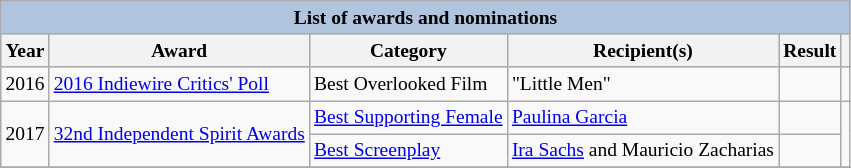<table class="wikitable sortable" style="font-size:small;">
<tr style="background:#ccc; text-align:center;">
<th colspan="6" style="background: LightSteelBlue;">List of awards and nominations</th>
</tr>
<tr style="background:#ccc; text-align:center;">
<th>Year</th>
<th>Award</th>
<th>Category</th>
<th>Recipient(s)</th>
<th>Result</th>
<th class="unsortable"></th>
</tr>
<tr>
<td>2016</td>
<td><a href='#'>2016 Indiewire Critics' Poll</a></td>
<td>Best Overlooked Film</td>
<td>"Little Men"</td>
<td></td>
<td></td>
</tr>
<tr>
<td rowspan="2">2017</td>
<td rowspan="2"><a href='#'>32nd Independent Spirit Awards</a></td>
<td><a href='#'>Best Supporting Female</a></td>
<td><a href='#'>Paulina Garcia</a></td>
<td></td>
<td rowspan="2"></td>
</tr>
<tr>
<td><a href='#'>Best Screenplay</a></td>
<td><a href='#'>Ira Sachs</a> and Mauricio Zacharias</td>
<td></td>
</tr>
<tr>
</tr>
</table>
